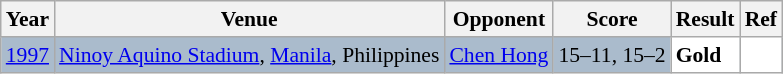<table class="sortable wikitable" style="font-size: 90%">
<tr>
<th>Year</th>
<th>Venue</th>
<th>Opponent</th>
<th>Score</th>
<th>Result</th>
<th>Ref</th>
</tr>
<tr style="background:#AABBCC">
<td align="center"><a href='#'>1997</a></td>
<td align="left"><a href='#'>Ninoy Aquino Stadium</a>, <a href='#'>Manila</a>, Philippines</td>
<td align="left"> <a href='#'>Chen Hong</a></td>
<td align="left">15–11, 15–2</td>
<td style="text-align:left; background:white"> <strong>Gold</strong></td>
<td style="text-align:center; background:white"></td>
</tr>
</table>
